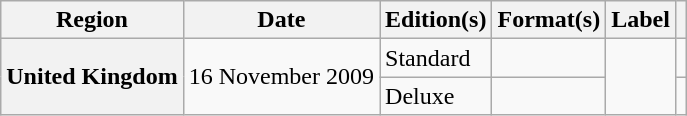<table class="wikitable plainrowheaders">
<tr>
<th scope="col">Region</th>
<th scope="col">Date</th>
<th scope="col">Edition(s)</th>
<th scope="col">Format(s)</th>
<th scope="col">Label</th>
<th scope="col"></th>
</tr>
<tr>
<th scope="row"  rowspan="2">United Kingdom</th>
<td rowspan="2">16 November 2009</td>
<td>Standard</td>
<td></td>
<td rowspan="2"></td>
<td style="text-align:center;"></td>
</tr>
<tr>
<td>Deluxe</td>
<td></td>
<td style="text-align:center;"></td>
</tr>
</table>
